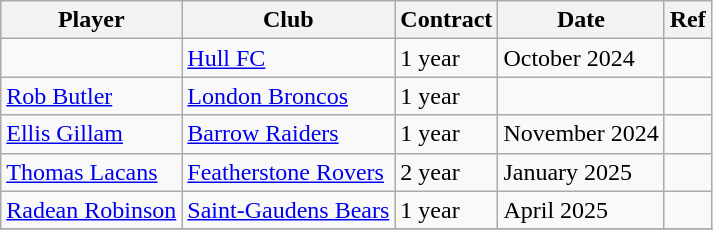<table class="wikitable">
<tr>
<th>Player</th>
<th>Club</th>
<th>Contract</th>
<th>Date</th>
<th>Ref</th>
</tr>
<tr>
<td></td>
<td> <a href='#'>Hull FC</a></td>
<td>1 year</td>
<td>October 2024</td>
<td></td>
</tr>
<tr>
<td> <a href='#'>Rob Butler</a></td>
<td> <a href='#'>London Broncos</a></td>
<td>1 year</td>
<td></td>
<td></td>
</tr>
<tr>
<td> <a href='#'>Ellis Gillam</a></td>
<td> <a href='#'>Barrow Raiders</a></td>
<td>1 year</td>
<td>November 2024</td>
<td></td>
</tr>
<tr>
<td> <a href='#'>Thomas Lacans</a></td>
<td> <a href='#'>Featherstone Rovers</a></td>
<td>2 year</td>
<td>January 2025</td>
<td></td>
</tr>
<tr>
<td> <a href='#'>Radean Robinson</a></td>
<td> <a href='#'>Saint-Gaudens Bears</a></td>
<td>1 year</td>
<td>April 2025</td>
<td></td>
</tr>
<tr>
</tr>
</table>
